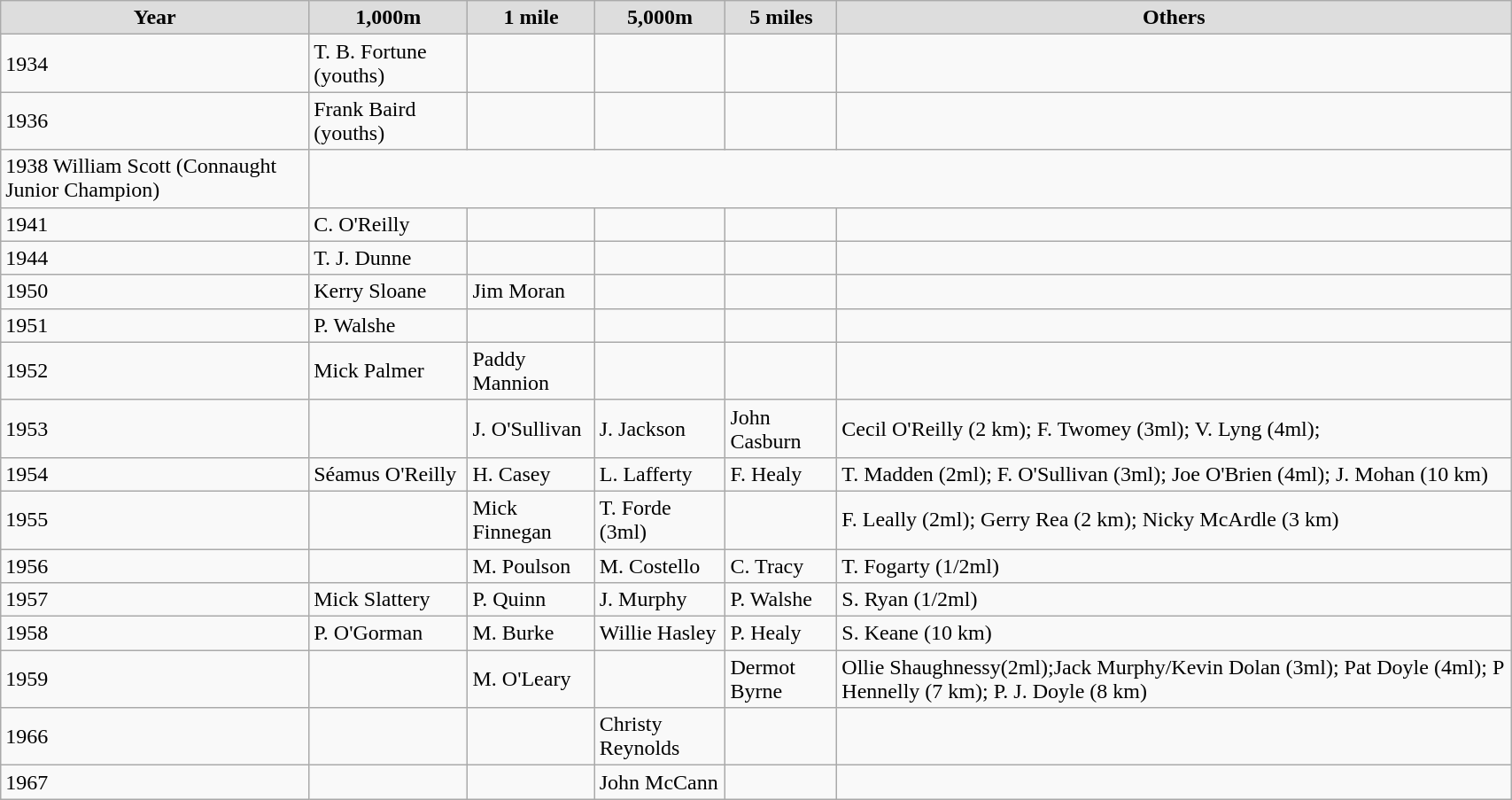<table class="wikitable" style="width: 90%; text-align:left;">
<tr>
<td style="background:#DDDDDD; font-weight:bold; text-align:center;">Year</td>
<td style="background:#DDDDDD; font-weight:bold; text-align:center;">1,000m</td>
<td style="background:#DDDDDD; font-weight:bold; text-align:center;">1 mile</td>
<td style="background:#DDDDDD; font-weight:bold; text-align:center;">5,000m</td>
<td style="background:#DDDDDD; font-weight:bold; text-align:center;">5 miles</td>
<td style="background:#DDDDDD; font-weight:bold; text-align:center;">Others</td>
</tr>
<tr>
<td>1934</td>
<td>T. B. Fortune (youths)</td>
<td></td>
<td></td>
<td></td>
<td></td>
</tr>
<tr>
<td>1936</td>
<td>Frank Baird (youths)</td>
<td></td>
<td></td>
<td></td>
<td></td>
</tr>
<tr>
<td>1938 William Scott (Connaught Junior Champion)</td>
</tr>
<tr>
<td>1941</td>
<td>C. O'Reilly</td>
<td></td>
<td></td>
<td></td>
<td></td>
</tr>
<tr>
<td>1944</td>
<td>T. J. Dunne</td>
<td></td>
<td></td>
<td></td>
<td></td>
</tr>
<tr>
<td>1950</td>
<td>Kerry Sloane</td>
<td>Jim Moran</td>
<td></td>
<td></td>
<td></td>
</tr>
<tr>
<td>1951</td>
<td>P. Walshe</td>
<td></td>
<td></td>
<td></td>
<td></td>
</tr>
<tr>
<td>1952</td>
<td>Mick Palmer</td>
<td>Paddy Mannion</td>
<td></td>
<td></td>
<td></td>
</tr>
<tr>
<td>1953</td>
<td></td>
<td>J. O'Sullivan</td>
<td>J. Jackson</td>
<td>John Casburn</td>
<td>Cecil O'Reilly (2 km); F. Twomey (3ml); V. Lyng (4ml);</td>
</tr>
<tr>
<td>1954</td>
<td>Séamus O'Reilly</td>
<td>H. Casey</td>
<td>L. Lafferty</td>
<td>F. Healy</td>
<td>T. Madden (2ml); F. O'Sullivan (3ml); Joe O'Brien (4ml); J. Mohan (10 km)</td>
</tr>
<tr>
<td>1955</td>
<td></td>
<td>Mick Finnegan</td>
<td>T. Forde (3ml)</td>
<td></td>
<td>F. Leally (2ml); Gerry Rea (2 km); Nicky McArdle (3 km)</td>
</tr>
<tr>
<td>1956</td>
<td></td>
<td>M. Poulson</td>
<td>M. Costello</td>
<td>C. Tracy</td>
<td>T. Fogarty (1/2ml)</td>
</tr>
<tr>
<td>1957</td>
<td>Mick Slattery</td>
<td>P. Quinn</td>
<td>J. Murphy</td>
<td>P. Walshe</td>
<td>S. Ryan (1/2ml)</td>
</tr>
<tr>
<td>1958</td>
<td>P. O'Gorman</td>
<td>M. Burke</td>
<td>Willie Hasley</td>
<td>P. Healy</td>
<td>S. Keane (10 km)</td>
</tr>
<tr>
<td>1959</td>
<td></td>
<td>M. O'Leary</td>
<td></td>
<td>Dermot Byrne</td>
<td>Ollie Shaughnessy(2ml);Jack Murphy/Kevin Dolan (3ml); Pat Doyle (4ml); P Hennelly (7 km); P. J. Doyle (8 km)</td>
</tr>
<tr>
<td>1966</td>
<td></td>
<td></td>
<td>Christy Reynolds</td>
<td></td>
<td></td>
</tr>
<tr>
<td>1967</td>
<td></td>
<td></td>
<td>John McCann</td>
<td></td>
<td></td>
</tr>
</table>
